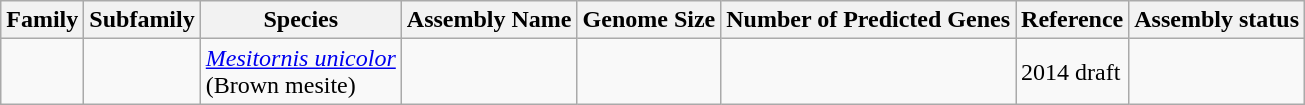<table class="wikitable sortable">
<tr>
<th>Family</th>
<th>Subfamily</th>
<th>Species</th>
<th>Assembly Name</th>
<th>Genome Size</th>
<th>Number of Predicted Genes</th>
<th>Reference</th>
<th>Assembly status</th>
</tr>
<tr>
<td></td>
<td></td>
<td><em><a href='#'>Mesitornis unicolor</a></em><br>(Brown mesite)</td>
<td></td>
<td></td>
<td></td>
<td>2014 draft</td>
<td></td>
</tr>
</table>
